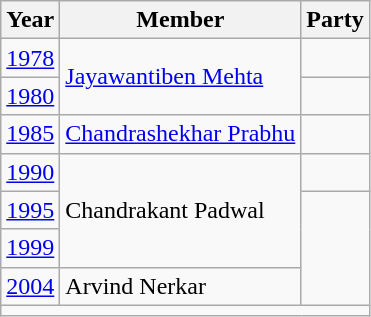<table class="wikitable">
<tr>
<th>Year</th>
<th>Member</th>
<th colspan="2">Party</th>
</tr>
<tr>
<td><a href='#'>1978</a></td>
<td rowspan="2"><a href='#'>Jayawantiben Mehta</a></td>
<td></td>
</tr>
<tr>
<td><a href='#'>1980</a></td>
<td></td>
</tr>
<tr>
<td><a href='#'>1985</a></td>
<td><a href='#'>Chandrashekhar Prabhu</a></td>
<td></td>
</tr>
<tr>
<td><a href='#'>1990</a></td>
<td rowspan="3">Chandrakant Padwal</td>
<td></td>
</tr>
<tr>
<td><a href='#'>1995</a></td>
</tr>
<tr>
<td><a href='#'>1999</a></td>
</tr>
<tr>
<td><a href='#'>2004</a></td>
<td>Arvind Nerkar</td>
</tr>
<tr>
<td colspan="4"></td>
</tr>
</table>
